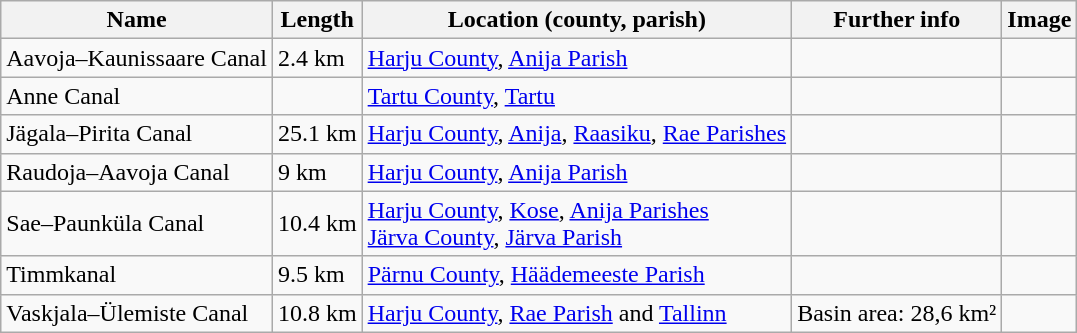<table class="wikitable sortable">
<tr>
<th>Name</th>
<th>Length</th>
<th>Location (county, parish)</th>
<th>Further info</th>
<th>Image</th>
</tr>
<tr>
<td>Aavoja–Kaunissaare Canal</td>
<td>2.4 km</td>
<td><a href='#'>Harju County</a>, <a href='#'>Anija Parish</a></td>
<td></td>
<td></td>
</tr>
<tr>
<td>Anne Canal</td>
<td></td>
<td><a href='#'>Tartu County</a>, <a href='#'>Tartu</a></td>
<td></td>
<td></td>
</tr>
<tr>
<td>Jägala–Pirita Canal</td>
<td>25.1 km</td>
<td><a href='#'>Harju County</a>, <a href='#'>Anija</a>, <a href='#'>Raasiku</a>, <a href='#'>Rae Parishes</a></td>
<td></td>
<td></td>
</tr>
<tr>
<td>Raudoja–Aavoja Canal</td>
<td>9 km</td>
<td><a href='#'>Harju County</a>, <a href='#'>Anija Parish</a></td>
<td></td>
<td></td>
</tr>
<tr>
<td>Sae–Paunküla Canal</td>
<td>10.4 km</td>
<td><a href='#'>Harju County</a>, <a href='#'>Kose</a>, <a href='#'>Anija Parishes</a><br><a href='#'>Järva County</a>, <a href='#'>Järva Parish</a></td>
<td></td>
<td></td>
</tr>
<tr>
<td>Timmkanal</td>
<td>9.5 km</td>
<td><a href='#'>Pärnu County</a>, <a href='#'>Häädemeeste Parish</a></td>
<td></td>
<td></td>
</tr>
<tr>
<td>Vaskjala–Ülemiste Canal</td>
<td>10.8 km</td>
<td><a href='#'>Harju County</a>, <a href='#'>Rae Parish</a> and <a href='#'>Tallinn</a></td>
<td>Basin area: 28,6 km²</td>
<td></td>
</tr>
</table>
